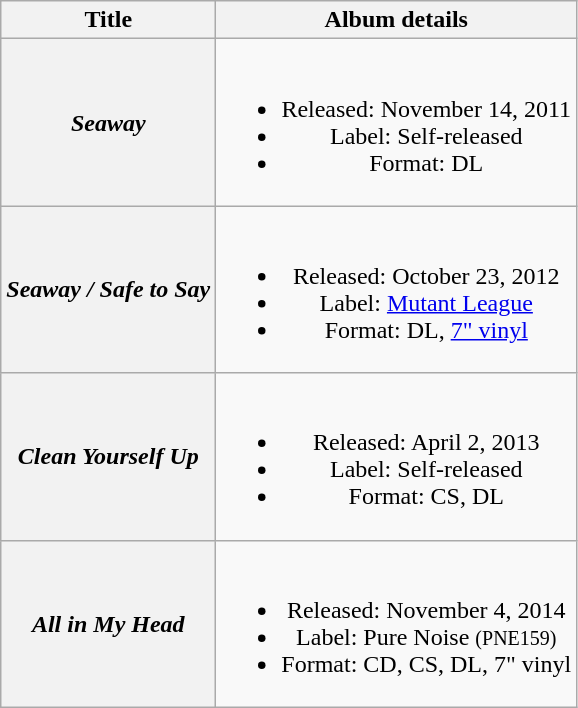<table class="wikitable plainrowheaders" style="text-align:center;">
<tr>
<th scope="col" rowspan="1">Title</th>
<th scope="col" rowspan="1">Album details</th>
</tr>
<tr>
<th scope="row"><em>Seaway</em></th>
<td><br><ul><li>Released: November 14, 2011</li><li>Label: Self-released</li><li>Format: DL</li></ul></td>
</tr>
<tr>
<th scope="row"><em>Seaway / Safe to Say</em></th>
<td><br><ul><li>Released: October 23, 2012</li><li>Label: <a href='#'>Mutant League</a></li><li>Format: DL, <a href='#'>7" vinyl</a></li></ul></td>
</tr>
<tr>
<th scope="row"><em>Clean Yourself Up</em></th>
<td><br><ul><li>Released: April 2, 2013</li><li>Label: Self-released</li><li>Format: CS, DL</li></ul></td>
</tr>
<tr>
<th scope="row"><em>All in My Head</em></th>
<td><br><ul><li>Released: November 4, 2014</li><li>Label: Pure Noise <small>(PNE159)</small></li><li>Format: CD, CS, DL, 7" vinyl</li></ul></td>
</tr>
</table>
